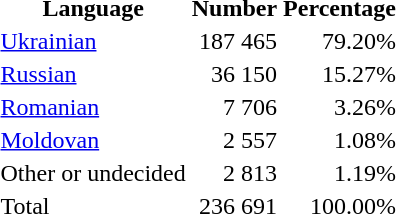<table class="standard">
<tr>
<th>Language</th>
<th>Number</th>
<th>Percentage</th>
</tr>
<tr>
<td><a href='#'>Ukrainian</a></td>
<td align="right">187 465</td>
<td align="right">79.20%</td>
</tr>
<tr>
<td><a href='#'>Russian</a></td>
<td align="right">36 150</td>
<td align="right">15.27%</td>
</tr>
<tr>
<td><a href='#'>Romanian</a></td>
<td align="right">7 706</td>
<td align="right">3.26%</td>
</tr>
<tr>
<td><a href='#'>Moldovan</a></td>
<td align="right">2 557</td>
<td align="right">1.08%</td>
</tr>
<tr>
<td>Other or undecided</td>
<td align="right">2 813</td>
<td align="right">1.19%</td>
</tr>
<tr>
<td>Total</td>
<td align="right">236 691</td>
<td align="right">100.00%</td>
</tr>
</table>
